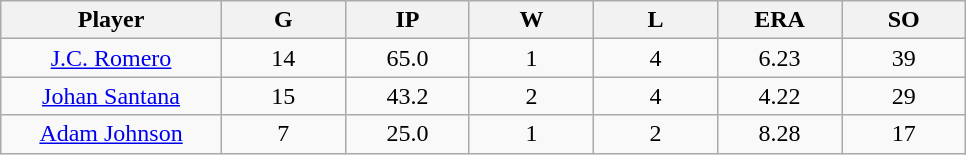<table class="wikitable sortable">
<tr>
<th bgcolor="#DDDDFF" width="16%">Player</th>
<th bgcolor="#DDDDFF" width="9%">G</th>
<th bgcolor="#DDDDFF" width="9%">IP</th>
<th bgcolor="#DDDDFF" width="9%">W</th>
<th bgcolor="#DDDDFF" width="9%">L</th>
<th bgcolor="#DDDDFF" width="9%">ERA</th>
<th bgcolor="#DDDDFF" width="9%">SO</th>
</tr>
<tr align=center>
<td><a href='#'>J.C. Romero</a></td>
<td>14</td>
<td>65.0</td>
<td>1</td>
<td>4</td>
<td>6.23</td>
<td>39</td>
</tr>
<tr align=center>
<td><a href='#'>Johan Santana</a></td>
<td>15</td>
<td>43.2</td>
<td>2</td>
<td>4</td>
<td>4.22</td>
<td>29</td>
</tr>
<tr align=center>
<td><a href='#'>Adam Johnson</a></td>
<td>7</td>
<td>25.0</td>
<td>1</td>
<td>2</td>
<td>8.28</td>
<td>17</td>
</tr>
</table>
